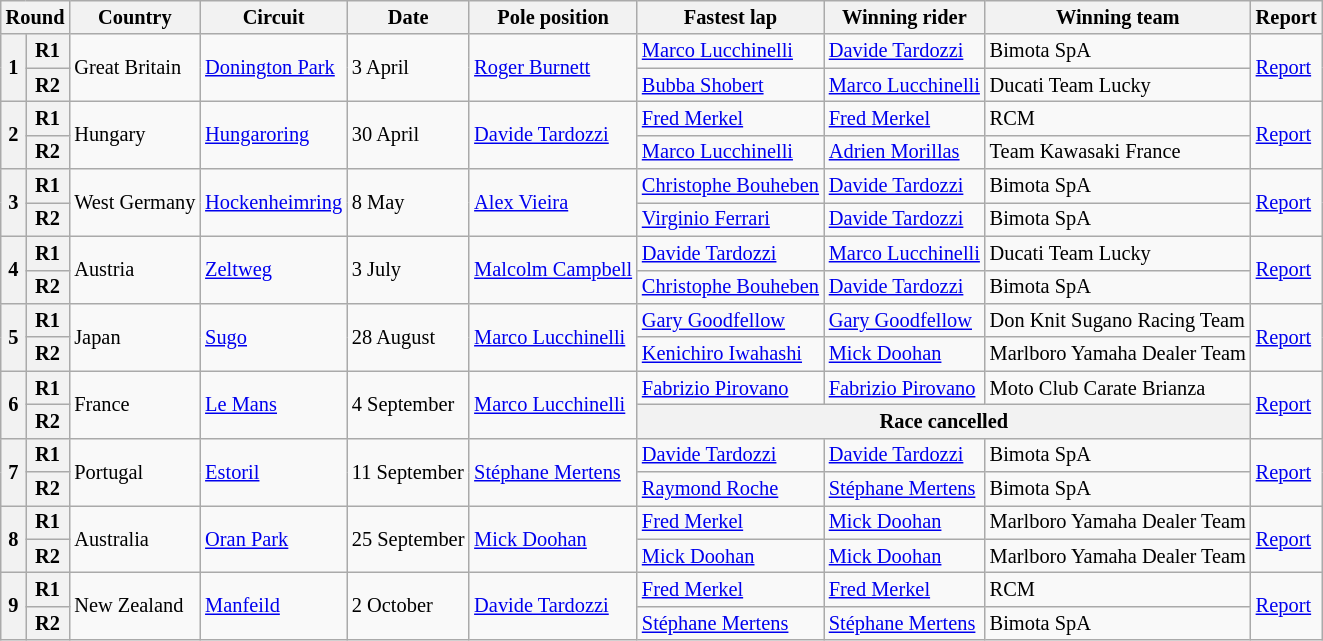<table class="wikitable" style="font-size: 85%">
<tr>
<th colspan=2>Round</th>
<th>Country</th>
<th>Circuit</th>
<th>Date</th>
<th>Pole position</th>
<th>Fastest lap</th>
<th>Winning rider</th>
<th>Winning team</th>
<th>Report</th>
</tr>
<tr>
<th rowspan=2>1</th>
<th>R1</th>
<td rowspan=2> Great Britain</td>
<td rowspan=2><a href='#'>Donington Park</a></td>
<td rowspan=2>3 April</td>
<td rowspan=2> <a href='#'>Roger Burnett</a></td>
<td> <a href='#'>Marco Lucchinelli</a></td>
<td> <a href='#'>Davide Tardozzi</a></td>
<td>Bimota SpA</td>
<td rowspan=2><a href='#'>Report</a></td>
</tr>
<tr>
<th>R2</th>
<td> <a href='#'>Bubba Shobert</a></td>
<td> <a href='#'>Marco Lucchinelli</a></td>
<td>Ducati Team Lucky</td>
</tr>
<tr>
<th rowspan=2>2</th>
<th>R1</th>
<td rowspan=2> Hungary</td>
<td rowspan=2><a href='#'>Hungaroring</a></td>
<td rowspan=2>30 April</td>
<td rowspan=2> <a href='#'>Davide Tardozzi</a></td>
<td> <a href='#'>Fred Merkel</a></td>
<td> <a href='#'>Fred Merkel</a></td>
<td>RCM</td>
<td rowspan=2><a href='#'>Report</a></td>
</tr>
<tr>
<th>R2</th>
<td> <a href='#'>Marco Lucchinelli</a></td>
<td> <a href='#'>Adrien Morillas</a></td>
<td>Team Kawasaki France</td>
</tr>
<tr>
<th rowspan=2>3</th>
<th>R1</th>
<td rowspan=2> West Germany</td>
<td rowspan=2><a href='#'>Hockenheimring</a></td>
<td rowspan=2>8 May</td>
<td rowspan=2> <a href='#'>Alex Vieira</a></td>
<td> <a href='#'>Christophe Bouheben</a></td>
<td> <a href='#'>Davide Tardozzi</a></td>
<td>Bimota SpA</td>
<td rowspan=2><a href='#'>Report</a></td>
</tr>
<tr>
<th>R2</th>
<td> <a href='#'>Virginio Ferrari</a></td>
<td> <a href='#'>Davide Tardozzi</a></td>
<td>Bimota SpA</td>
</tr>
<tr>
<th rowspan=2>4</th>
<th>R1</th>
<td rowspan=2> Austria</td>
<td rowspan=2><a href='#'>Zeltweg</a></td>
<td rowspan=2>3 July</td>
<td rowspan=2> <a href='#'>Malcolm Campbell</a></td>
<td> <a href='#'>Davide Tardozzi</a></td>
<td> <a href='#'>Marco Lucchinelli</a></td>
<td>Ducati Team Lucky</td>
<td rowspan=2><a href='#'>Report</a></td>
</tr>
<tr>
<th>R2</th>
<td> <a href='#'>Christophe Bouheben</a></td>
<td> <a href='#'>Davide Tardozzi</a></td>
<td>Bimota SpA</td>
</tr>
<tr>
<th rowspan=2>5</th>
<th>R1</th>
<td rowspan=2> Japan</td>
<td rowspan=2><a href='#'>Sugo</a></td>
<td rowspan=2>28 August</td>
<td rowspan=2> <a href='#'>Marco Lucchinelli</a></td>
<td> <a href='#'>Gary Goodfellow</a></td>
<td> <a href='#'>Gary Goodfellow</a></td>
<td>Don Knit Sugano Racing Team</td>
<td rowspan=2><a href='#'>Report</a></td>
</tr>
<tr>
<th>R2</th>
<td> <a href='#'>Kenichiro Iwahashi</a></td>
<td> <a href='#'>Mick Doohan</a></td>
<td>Marlboro Yamaha Dealer Team</td>
</tr>
<tr>
<th rowspan=2>6</th>
<th>R1</th>
<td rowspan=2> France</td>
<td rowspan=2><a href='#'>Le Mans</a></td>
<td rowspan=2>4 September</td>
<td rowspan=2> <a href='#'>Marco Lucchinelli</a></td>
<td> <a href='#'>Fabrizio Pirovano</a></td>
<td> <a href='#'>Fabrizio Pirovano</a></td>
<td>Moto Club Carate Brianza</td>
<td rowspan=2><a href='#'>Report</a></td>
</tr>
<tr>
<th>R2</th>
<th colspan=3>Race cancelled</th>
</tr>
<tr>
<th rowspan=2>7</th>
<th>R1</th>
<td rowspan=2> Portugal</td>
<td rowspan=2><a href='#'>Estoril</a></td>
<td rowspan=2>11 September</td>
<td rowspan=2> <a href='#'>Stéphane Mertens</a></td>
<td> <a href='#'>Davide Tardozzi</a></td>
<td> <a href='#'>Davide Tardozzi</a></td>
<td>Bimota SpA</td>
<td rowspan=2><a href='#'>Report</a></td>
</tr>
<tr>
<th>R2</th>
<td> <a href='#'>Raymond Roche</a></td>
<td> <a href='#'>Stéphane Mertens</a></td>
<td>Bimota SpA</td>
</tr>
<tr>
<th rowspan=2>8</th>
<th>R1</th>
<td rowspan=2> Australia</td>
<td rowspan=2><a href='#'>Oran Park</a></td>
<td rowspan=2>25 September</td>
<td rowspan=2> <a href='#'>Mick Doohan</a></td>
<td> <a href='#'>Fred Merkel</a></td>
<td> <a href='#'>Mick Doohan</a></td>
<td>Marlboro Yamaha Dealer Team</td>
<td rowspan=2><a href='#'>Report</a></td>
</tr>
<tr>
<th>R2</th>
<td> <a href='#'>Mick Doohan</a></td>
<td> <a href='#'>Mick Doohan</a></td>
<td>Marlboro Yamaha Dealer Team</td>
</tr>
<tr>
<th rowspan=2>9</th>
<th>R1</th>
<td rowspan=2> New Zealand</td>
<td rowspan=2><a href='#'>Manfeild</a></td>
<td rowspan=2>2 October</td>
<td rowspan=2> <a href='#'>Davide Tardozzi</a></td>
<td> <a href='#'>Fred Merkel</a></td>
<td> <a href='#'>Fred Merkel</a></td>
<td>RCM</td>
<td rowspan=2><a href='#'>Report</a></td>
</tr>
<tr>
<th>R2</th>
<td> <a href='#'>Stéphane Mertens</a></td>
<td> <a href='#'>Stéphane Mertens</a></td>
<td>Bimota SpA</td>
</tr>
</table>
